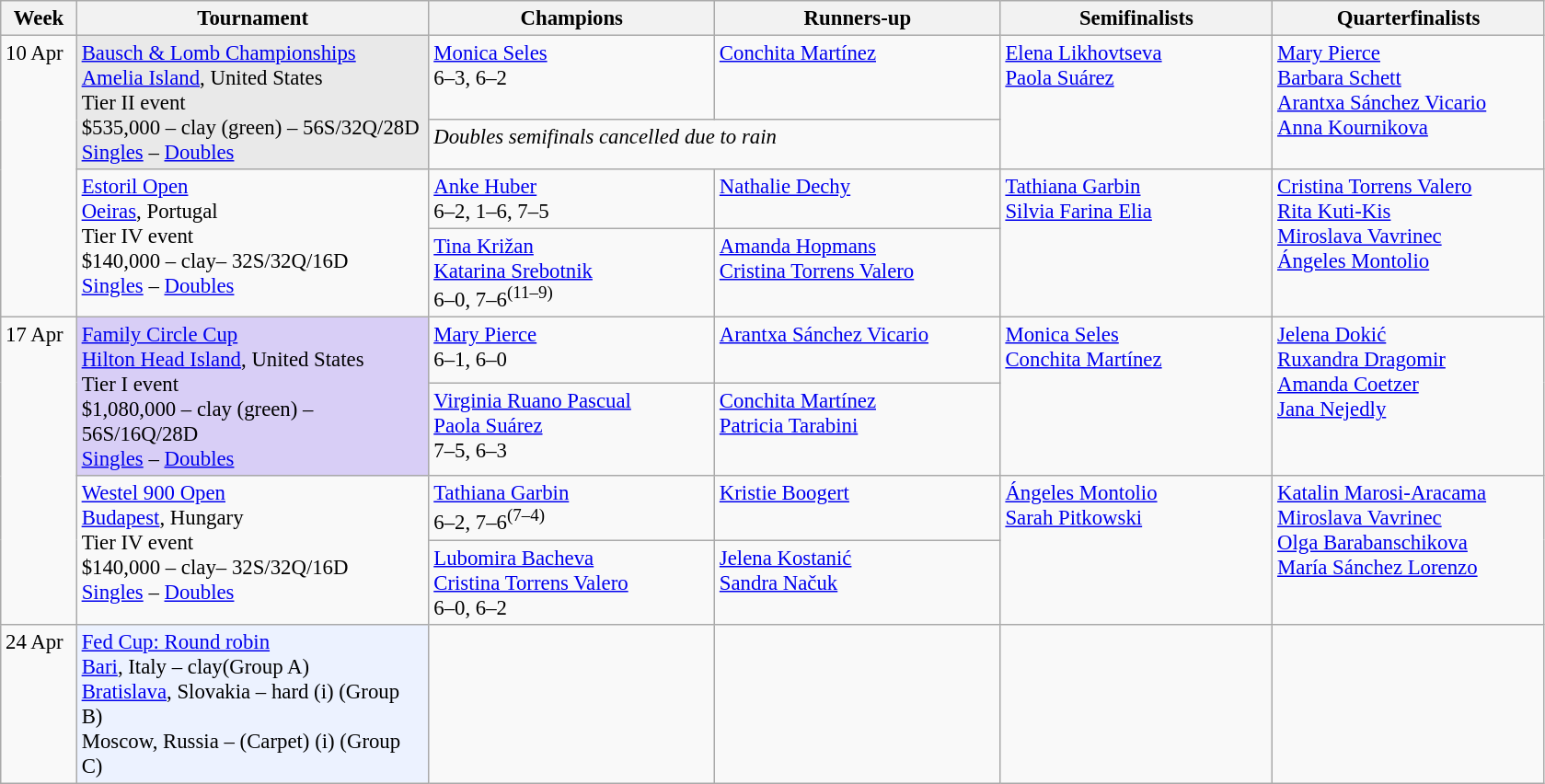<table class=wikitable style=font-size:95%>
<tr>
<th style="width:48px;">Week</th>
<th style="width:248px;">Tournament</th>
<th style="width:200px;">Champions</th>
<th style="width:200px;">Runners-up</th>
<th style="width:190px;">Semifinalists</th>
<th style="width:190px;">Quarterfinalists</th>
</tr>
<tr valign="top">
<td rowspan=4>10 Apr</td>
<td rowspan=2 bgcolor=#E9E9E9><a href='#'>Bausch & Lomb Championships</a><br> <a href='#'>Amelia Island</a>, United States <br>Tier II event <br> $535,000 – clay (green) – 56S/32Q/28D<br><a href='#'>Singles</a> – <a href='#'>Doubles</a></td>
<td> <a href='#'>Monica Seles</a> <br> 6–3, 6–2</td>
<td> <a href='#'>Conchita Martínez</a></td>
<td rowspan=2> <a href='#'>Elena Likhovtseva</a><br> <a href='#'>Paola Suárez</a></td>
<td rowspan=2> <a href='#'>Mary Pierce</a>  <br>  <a href='#'>Barbara Schett</a> <br> <a href='#'>Arantxa Sánchez Vicario</a><br>   <a href='#'>Anna Kournikova</a></td>
</tr>
<tr valign="top">
<td colspan=2><em>Doubles semifinals cancelled due to rain</em></td>
</tr>
<tr valign="top">
<td rowspan=2><a href='#'>Estoril Open</a><br> <a href='#'>Oeiras</a>, Portugal <br>Tier IV event <br> $140,000 – clay– 32S/32Q/16D<br><a href='#'>Singles</a> – <a href='#'>Doubles</a></td>
<td> <a href='#'>Anke Huber</a> <br> 6–2, 1–6, 7–5</td>
<td> <a href='#'>Nathalie Dechy</a></td>
<td rowspan=2> <a href='#'>Tathiana Garbin</a><br> <a href='#'>Silvia Farina Elia</a></td>
<td rowspan=2> <a href='#'>Cristina Torrens Valero</a>  <br>  <a href='#'>Rita Kuti-Kis</a> <br> <a href='#'>Miroslava Vavrinec</a><br>   <a href='#'>Ángeles Montolio</a></td>
</tr>
<tr valign="top">
<td> <a href='#'>Tina Križan</a> <br>  <a href='#'>Katarina Srebotnik</a><br>6–0, 7–6<sup>(11–9)</sup></td>
<td> <a href='#'>Amanda Hopmans</a> <br>  <a href='#'>Cristina Torrens Valero</a></td>
</tr>
<tr valign="top">
<td rowspan=4>17 Apr</td>
<td rowspan=2 bgcolor=#d8cef6><a href='#'>Family Circle Cup</a><br> <a href='#'>Hilton Head Island</a>, United States <br>Tier I event <br> $1,080,000 – clay (green) – 56S/16Q/28D<br><a href='#'>Singles</a> – <a href='#'>Doubles</a></td>
<td> <a href='#'>Mary Pierce</a> <br> 6–1, 6–0</td>
<td> <a href='#'>Arantxa Sánchez Vicario</a></td>
<td rowspan=2> <a href='#'>Monica Seles</a><br> <a href='#'>Conchita Martínez</a></td>
<td rowspan=2> <a href='#'>Jelena Dokić</a>  <br>  <a href='#'>Ruxandra Dragomir</a> <br> <a href='#'>Amanda Coetzer</a><br>   <a href='#'>Jana Nejedly</a></td>
</tr>
<tr valign="top">
<td> <a href='#'>Virginia Ruano Pascual</a> <br>  <a href='#'>Paola Suárez</a><br>7–5, 6–3</td>
<td> <a href='#'>Conchita Martínez</a> <br>  <a href='#'>Patricia Tarabini</a></td>
</tr>
<tr valign="top">
<td rowspan=2><a href='#'>Westel 900 Open</a><br> <a href='#'>Budapest</a>, Hungary <br>Tier IV event <br> $140,000 – clay– 32S/32Q/16D<br><a href='#'>Singles</a> – <a href='#'>Doubles</a></td>
<td> <a href='#'>Tathiana Garbin</a> <br> 6–2, 7–6<sup>(7–4)</sup></td>
<td> <a href='#'>Kristie Boogert</a></td>
<td rowspan=2> <a href='#'>Ángeles Montolio</a><br> <a href='#'>Sarah Pitkowski</a></td>
<td rowspan=2> <a href='#'>Katalin Marosi-Aracama</a>  <br>  <a href='#'>Miroslava Vavrinec</a> <br> <a href='#'>Olga Barabanschikova</a><br>   <a href='#'>María Sánchez Lorenzo</a></td>
</tr>
<tr valign="top">
<td> <a href='#'>Lubomira Bacheva</a> <br>  <a href='#'>Cristina Torrens Valero</a><br>6–0, 6–2</td>
<td> <a href='#'>Jelena Kostanić</a> <br>  <a href='#'>Sandra Načuk</a></td>
</tr>
<tr valign=top>
<td>24 Apr</td>
<td style="background:#ECF2FF;"><a href='#'>Fed Cup: Round robin</a><br> <a href='#'>Bari</a>, Italy  – clay(Group A)<br> <a href='#'>Bratislava</a>, Slovakia – hard (i) (Group B)<br> Moscow, Russia – (Carpet) (i) (Group C)</td>
<td> <br><br></td>
<td><br><br></td>
<td><br><br></td>
<td><br><br></td>
</tr>
</table>
